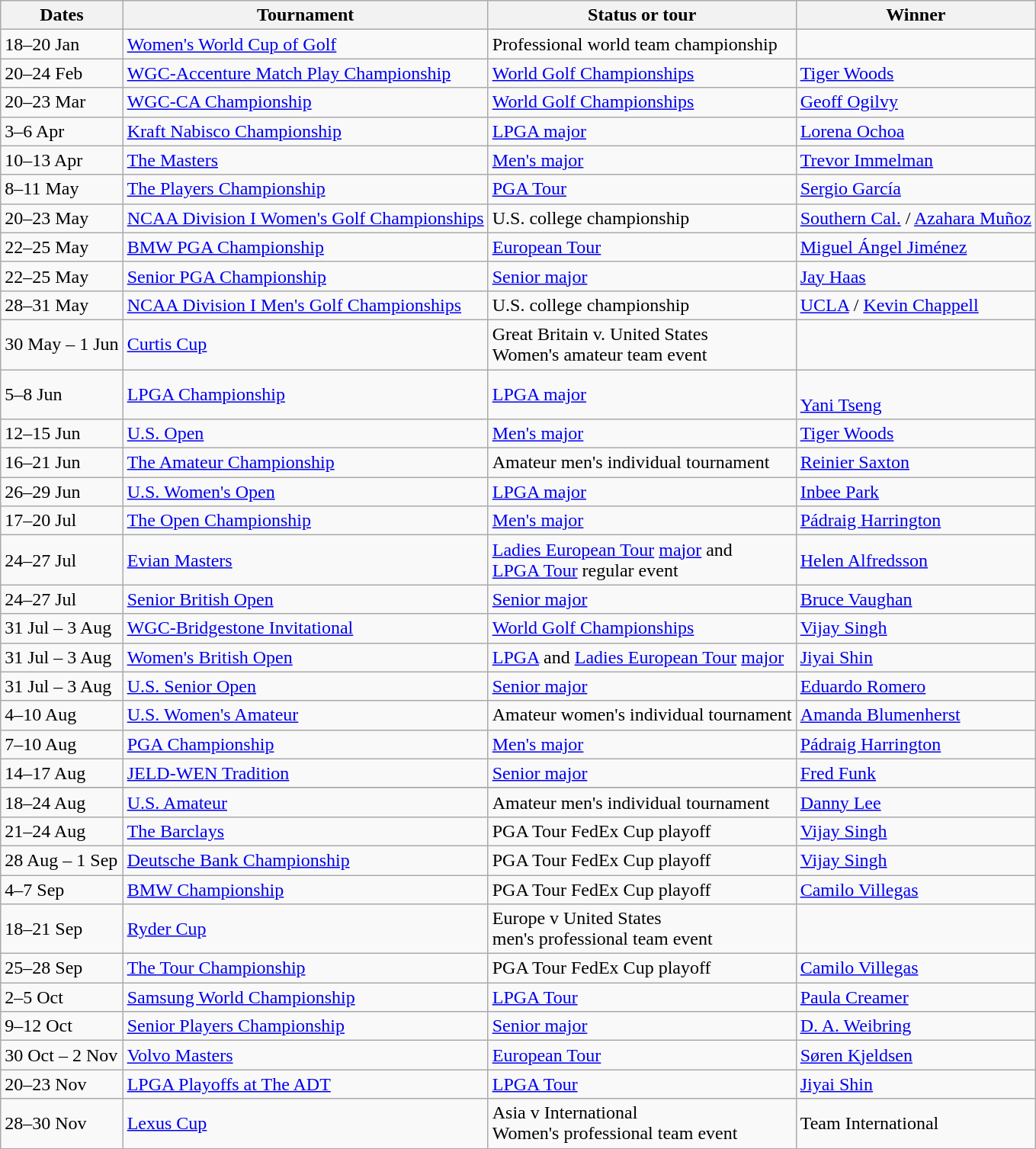<table class="wikitable">
<tr>
<th>Dates</th>
<th>Tournament</th>
<th>Status or tour</th>
<th>Winner</th>
</tr>
<tr>
<td>18–20 Jan</td>
<td><a href='#'>Women's World Cup of Golf</a></td>
<td>Professional world team championship</td>
<td></td>
</tr>
<tr>
<td>20–24 Feb</td>
<td><a href='#'>WGC-Accenture Match Play Championship</a></td>
<td><a href='#'>World Golf Championships</a></td>
<td> <a href='#'>Tiger Woods</a></td>
</tr>
<tr>
<td>20–23 Mar</td>
<td><a href='#'>WGC-CA Championship</a></td>
<td><a href='#'>World Golf Championships</a></td>
<td> <a href='#'>Geoff Ogilvy</a></td>
</tr>
<tr>
<td>3–6 Apr</td>
<td><a href='#'>Kraft Nabisco Championship</a></td>
<td><a href='#'>LPGA major</a></td>
<td> <a href='#'>Lorena Ochoa</a></td>
</tr>
<tr>
<td>10–13 Apr</td>
<td><a href='#'>The Masters</a></td>
<td><a href='#'>Men's major</a></td>
<td> <a href='#'>Trevor Immelman</a></td>
</tr>
<tr>
<td>8–11 May</td>
<td><a href='#'>The Players Championship</a></td>
<td><a href='#'>PGA Tour</a></td>
<td> <a href='#'>Sergio García</a></td>
</tr>
<tr>
<td>20–23 May</td>
<td><a href='#'>NCAA Division I Women's Golf Championships</a></td>
<td>U.S. college championship</td>
<td><a href='#'>Southern Cal.</a> / <a href='#'>Azahara Muñoz</a></td>
</tr>
<tr>
<td>22–25 May</td>
<td><a href='#'>BMW PGA Championship</a></td>
<td><a href='#'>European Tour</a></td>
<td> <a href='#'>Miguel Ángel Jiménez</a></td>
</tr>
<tr>
<td>22–25 May</td>
<td><a href='#'>Senior PGA Championship</a></td>
<td><a href='#'>Senior major</a></td>
<td> <a href='#'>Jay Haas</a></td>
</tr>
<tr>
<td>28–31 May</td>
<td><a href='#'>NCAA Division I Men's Golf Championships</a></td>
<td>U.S. college championship</td>
<td><a href='#'>UCLA</a> / <a href='#'>Kevin Chappell</a></td>
</tr>
<tr>
<td>30 May – 1 Jun</td>
<td><a href='#'>Curtis Cup</a></td>
<td>Great Britain v. United States <br>Women's amateur team event</td>
<td></td>
</tr>
<tr>
<td>5–8 Jun</td>
<td><a href='#'>LPGA Championship</a></td>
<td><a href='#'>LPGA major</a></td>
<td><br> <a href='#'>Yani Tseng</a></td>
</tr>
<tr>
<td>12–15 Jun</td>
<td><a href='#'>U.S. Open</a></td>
<td><a href='#'>Men's major</a></td>
<td> <a href='#'>Tiger Woods</a></td>
</tr>
<tr>
<td>16–21 Jun</td>
<td><a href='#'>The Amateur Championship</a></td>
<td>Amateur men's individual tournament</td>
<td> <a href='#'>Reinier Saxton</a></td>
</tr>
<tr>
<td>26–29 Jun</td>
<td><a href='#'>U.S. Women's Open</a></td>
<td><a href='#'>LPGA major</a></td>
<td> <a href='#'>Inbee Park</a></td>
</tr>
<tr>
<td>17–20 Jul</td>
<td><a href='#'>The Open Championship</a></td>
<td><a href='#'>Men's major</a></td>
<td> <a href='#'>Pádraig Harrington</a></td>
</tr>
<tr>
<td>24–27 Jul</td>
<td><a href='#'>Evian Masters</a></td>
<td><a href='#'>Ladies European Tour</a> <a href='#'>major</a> and<br> <a href='#'>LPGA Tour</a> regular event</td>
<td> <a href='#'>Helen Alfredsson</a></td>
</tr>
<tr>
<td>24–27 Jul</td>
<td><a href='#'>Senior British Open</a></td>
<td><a href='#'>Senior major</a></td>
<td> <a href='#'>Bruce Vaughan</a></td>
</tr>
<tr>
<td>31 Jul – 3 Aug</td>
<td><a href='#'>WGC-Bridgestone Invitational</a></td>
<td><a href='#'>World Golf Championships</a></td>
<td> <a href='#'>Vijay Singh</a></td>
</tr>
<tr>
<td>31 Jul – 3 Aug</td>
<td><a href='#'>Women's British Open</a></td>
<td><a href='#'>LPGA</a> and <a href='#'>Ladies European Tour</a> <a href='#'>major</a></td>
<td> <a href='#'>Jiyai Shin</a></td>
</tr>
<tr>
<td>31 Jul – 3 Aug</td>
<td><a href='#'>U.S. Senior Open</a></td>
<td><a href='#'>Senior major</a></td>
<td> <a href='#'>Eduardo Romero</a></td>
</tr>
<tr>
<td>4–10 Aug</td>
<td><a href='#'>U.S. Women's Amateur</a></td>
<td>Amateur women's individual tournament</td>
<td> <a href='#'>Amanda Blumenherst</a></td>
</tr>
<tr>
<td>7–10 Aug</td>
<td><a href='#'>PGA Championship</a></td>
<td><a href='#'>Men's major</a></td>
<td> <a href='#'>Pádraig Harrington</a></td>
</tr>
<tr>
<td>14–17 Aug</td>
<td><a href='#'>JELD-WEN Tradition</a></td>
<td><a href='#'>Senior major</a></td>
<td> <a href='#'>Fred Funk</a></td>
</tr>
<tr>
</tr>
<tr>
<td>18–24 Aug</td>
<td><a href='#'>U.S. Amateur</a></td>
<td>Amateur men's individual tournament</td>
<td> <a href='#'>Danny Lee</a></td>
</tr>
<tr>
<td>21–24 Aug</td>
<td><a href='#'>The Barclays</a></td>
<td>PGA Tour FedEx Cup playoff</td>
<td> <a href='#'>Vijay Singh</a></td>
</tr>
<tr>
<td>28 Aug – 1 Sep</td>
<td><a href='#'>Deutsche Bank Championship</a></td>
<td>PGA Tour FedEx Cup playoff</td>
<td> <a href='#'>Vijay Singh</a></td>
</tr>
<tr>
<td>4–7 Sep</td>
<td><a href='#'>BMW Championship</a></td>
<td>PGA Tour FedEx Cup playoff</td>
<td> <a href='#'>Camilo Villegas</a></td>
</tr>
<tr>
<td>18–21 Sep</td>
<td><a href='#'>Ryder Cup</a></td>
<td>Europe v United States <br>men's professional team event</td>
<td></td>
</tr>
<tr>
<td>25–28 Sep</td>
<td><a href='#'>The Tour Championship</a></td>
<td>PGA Tour FedEx Cup playoff</td>
<td> <a href='#'>Camilo Villegas</a></td>
</tr>
<tr>
<td>2–5 Oct</td>
<td><a href='#'>Samsung World Championship</a></td>
<td><a href='#'>LPGA Tour</a></td>
<td> <a href='#'>Paula Creamer</a></td>
</tr>
<tr>
<td>9–12 Oct</td>
<td><a href='#'>Senior Players Championship</a></td>
<td><a href='#'>Senior major</a></td>
<td> <a href='#'>D. A. Weibring</a></td>
</tr>
<tr>
<td>30 Oct – 2 Nov</td>
<td><a href='#'>Volvo Masters</a></td>
<td><a href='#'>European Tour</a></td>
<td> <a href='#'>Søren Kjeldsen</a></td>
</tr>
<tr>
<td>20–23 Nov</td>
<td><a href='#'>LPGA Playoffs at The ADT</a></td>
<td><a href='#'>LPGA Tour</a></td>
<td> <a href='#'>Jiyai Shin</a></td>
</tr>
<tr>
<td>28–30 Nov</td>
<td><a href='#'>Lexus Cup</a></td>
<td>Asia v International<br>Women's professional team event</td>
<td>Team International</td>
</tr>
</table>
